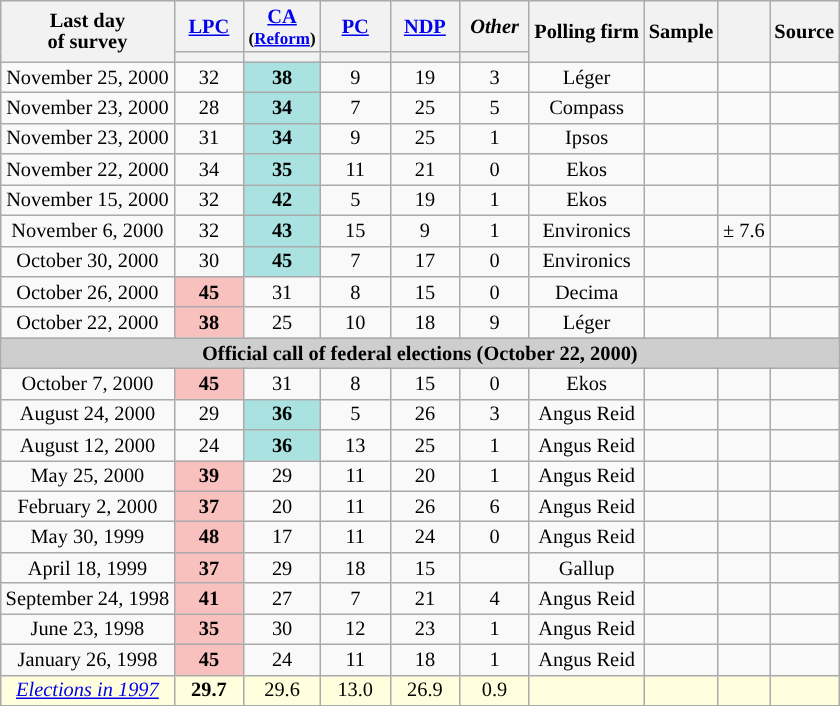<table class="wikitable mw-collapsible mw-collapsed" style="text-align:center;font-size:85%;line-height:14px;">
<tr>
<th rowspan="2">Last day <br>of survey</th>
<th class="unsortable" style="width:40px;"><a href='#'>LPC</a></th>
<th class="unsortable" style="width:40px;"><a href='#'>CA</a> <br> <small>(<a href='#'>Reform</a>)</small></th>
<th class="unsortable" style="width:40px;"><a href='#'>PC</a></th>
<th class="unsortable" style="width:40px;"><a href='#'>NDP</a></th>
<th class="unsortable" style="width:40px;"><em>Other</em></th>
<th rowspan="2">Polling firm</th>
<th rowspan="2">Sample</th>
<th rowspan="2"></th>
<th rowspan="2">Source</th>
</tr>
<tr style="line-height:5px;">
<th style="background:"></th>
<th style="background:"></th>
<th style="background:"></th>
<th style="background:"></th>
<th style="background:"></th>
</tr>
<tr>
<td>November 25, 2000</td>
<td>32</td>
<td style="background:#AAE2E2"><strong>38</strong></td>
<td>9</td>
<td>19</td>
<td>3</td>
<td>Léger</td>
<td></td>
<td></td>
<td></td>
</tr>
<tr>
<td>November 23, 2000</td>
<td>28</td>
<td style="background:#AAE2E2"><strong>34</strong></td>
<td>7</td>
<td>25</td>
<td>5</td>
<td>Compass</td>
<td></td>
<td></td>
<td></td>
</tr>
<tr>
<td>November 23, 2000</td>
<td>31</td>
<td style="background:#AAE2E2"><strong>34</strong></td>
<td>9</td>
<td>25</td>
<td>1</td>
<td>Ipsos</td>
<td></td>
<td></td>
<td></td>
</tr>
<tr>
<td>November 22, 2000</td>
<td>34</td>
<td style="background:#AAE2E2"><strong>35</strong></td>
<td>11</td>
<td>21</td>
<td>0</td>
<td>Ekos</td>
<td></td>
<td></td>
<td></td>
</tr>
<tr>
<td>November 15, 2000</td>
<td>32</td>
<td style="background:#AAE2E2"><strong>42</strong></td>
<td>5</td>
<td>19</td>
<td>1</td>
<td>Ekos</td>
<td></td>
<td></td>
<td></td>
</tr>
<tr>
<td>November 6, 2000</td>
<td>32</td>
<td style="background:#AAE2E2"><strong>43</strong></td>
<td>15</td>
<td>9</td>
<td>1</td>
<td>Environics</td>
<td></td>
<td>± 7.6</td>
<td></td>
</tr>
<tr>
<td>October 30, 2000</td>
<td>30</td>
<td style="background:#AAE2E2"><strong>45</strong></td>
<td>7</td>
<td>17</td>
<td>0</td>
<td>Environics</td>
<td></td>
<td></td>
<td></td>
</tr>
<tr>
<td>October 26, 2000</td>
<td style="background:#F8C1BE"><strong>45</strong></td>
<td>31</td>
<td>8</td>
<td>15</td>
<td>0</td>
<td>Decima</td>
<td></td>
<td></td>
<td></td>
</tr>
<tr>
<td>October 22, 2000</td>
<td style="background:#F8C1BE"><strong>38</strong></td>
<td>25</td>
<td>10</td>
<td>18</td>
<td>9</td>
<td>Léger</td>
<td></td>
<td></td>
<td></td>
</tr>
<tr>
<td colspan="11" align="center" style="background-color:#CECECE;"><strong>Official call of federal elections (October 22, 2000)</strong></td>
</tr>
<tr>
<td>October 7, 2000</td>
<td style="background:#F8C1BE"><strong>45</strong></td>
<td>31</td>
<td>8</td>
<td>15</td>
<td>0</td>
<td>Ekos</td>
<td></td>
<td></td>
<td></td>
</tr>
<tr>
<td>August 24, 2000</td>
<td>29</td>
<td style="background:#AAE2E2"><strong>36</strong></td>
<td>5</td>
<td>26</td>
<td>3</td>
<td>Angus Reid</td>
<td></td>
<td></td>
<td></td>
</tr>
<tr>
<td>August 12, 2000</td>
<td>24</td>
<td style="background:#AAE2E2"><strong>36</strong></td>
<td>13</td>
<td>25</td>
<td>1</td>
<td>Angus Reid</td>
<td></td>
<td></td>
<td> </td>
</tr>
<tr>
<td>May 25, 2000</td>
<td style="background:#F8C1BE"><strong>39</strong></td>
<td>29</td>
<td>11</td>
<td>20</td>
<td>1</td>
<td>Angus Reid</td>
<td></td>
<td></td>
<td></td>
</tr>
<tr>
<td>February 2, 2000</td>
<td style="background:#F8C1BE"><strong>37</strong></td>
<td>20</td>
<td>11</td>
<td>26</td>
<td>6</td>
<td>Angus Reid</td>
<td></td>
<td></td>
<td></td>
</tr>
<tr>
<td>May 30, 1999</td>
<td style="background:#F8C1BE"><strong>48</strong></td>
<td>17</td>
<td>11</td>
<td>24</td>
<td>0</td>
<td>Angus Reid</td>
<td></td>
<td></td>
<td></td>
</tr>
<tr>
<td>April 18, 1999</td>
<td style="background:#F8C1BE"><strong>37</strong></td>
<td>29</td>
<td>18</td>
<td>15</td>
<td></td>
<td>Gallup</td>
<td></td>
<td></td>
<td></td>
</tr>
<tr>
<td>September 24, 1998</td>
<td style="background:#F8C1BE"><strong>41</strong></td>
<td>27</td>
<td>7</td>
<td>21</td>
<td>4</td>
<td>Angus Reid</td>
<td></td>
<td></td>
<td></td>
</tr>
<tr>
<td>June 23, 1998</td>
<td style="background:#F8C1BE"><strong>35</strong></td>
<td>30</td>
<td>12</td>
<td>23</td>
<td>1</td>
<td>Angus Reid</td>
<td></td>
<td></td>
<td></td>
</tr>
<tr>
<td>January 26, 1998</td>
<td style="background:#F8C1BE"><strong>45</strong></td>
<td>24</td>
<td>11</td>
<td>18</td>
<td>1</td>
<td>Angus Reid</td>
<td></td>
<td></td>
<td></td>
</tr>
<tr>
<td style="background:#ffd;"><em><a href='#'>Elections in 1997</a></em></td>
<td style="background:#ffd;"><strong>29.7</strong></td>
<td style="background:#ffd;">29.6</td>
<td style="background:#ffd;">13.0</td>
<td style="background:#ffd;">26.9</td>
<td style="background:#ffd;">0.9</td>
<td style="background:#ffd;"></td>
<td style="background:#ffd;"></td>
<td style="background:#ffd;"></td>
<td style="background:#ffd;"></td>
</tr>
</table>
